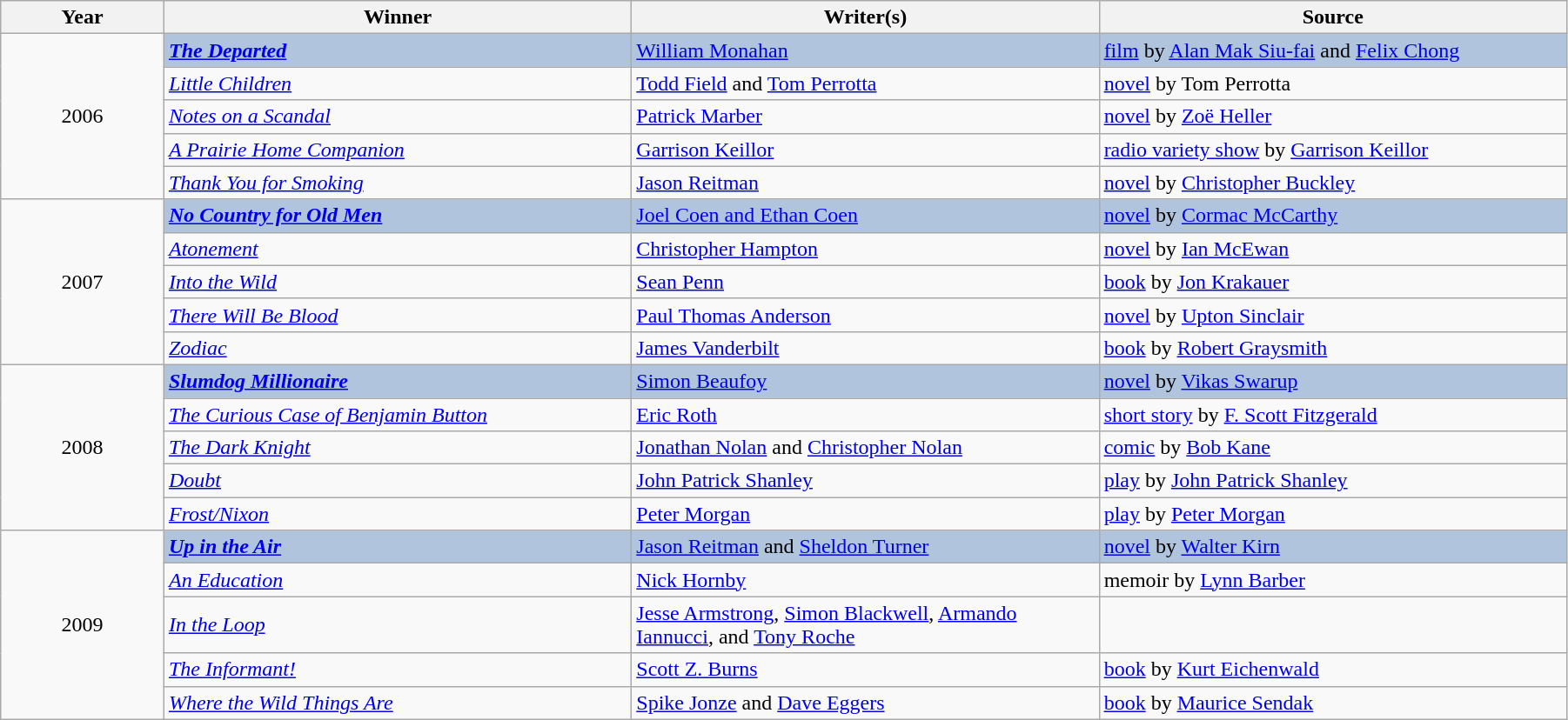<table class="wikitable" width="95%" cellpadding="5">
<tr>
<th width="100"><strong>Year</strong></th>
<th width="300"><strong>Winner</strong></th>
<th width="300"><strong>Writer(s)</strong></th>
<th width="300"><strong>Source</strong></th>
</tr>
<tr>
<td rowspan="5" style="text-align:center;">2006</td>
<td style="background:#B0C4DE;"><strong><em><a href='#'>The Departed</a></em></strong></td>
<td style="background:#B0C4DE;"><a href='#'>William Monahan</a></td>
<td style="background:#B0C4DE;"><a href='#'>film</a> by <a href='#'>Alan Mak Siu-fai</a> and <a href='#'>Felix Chong</a></td>
</tr>
<tr>
<td><em><a href='#'>Little Children</a></em></td>
<td><a href='#'>Todd Field</a> and <a href='#'>Tom Perrotta</a></td>
<td><a href='#'>novel</a> by Tom Perrotta</td>
</tr>
<tr>
<td><em><a href='#'>Notes on a Scandal</a></em></td>
<td><a href='#'>Patrick Marber</a></td>
<td><a href='#'>novel</a> by <a href='#'>Zoë Heller</a></td>
</tr>
<tr>
<td><em><a href='#'>A Prairie Home Companion</a></em></td>
<td><a href='#'>Garrison Keillor</a></td>
<td><a href='#'>radio variety show</a> by <a href='#'>Garrison Keillor</a></td>
</tr>
<tr>
<td><em><a href='#'>Thank You for Smoking</a></em></td>
<td><a href='#'>Jason Reitman</a></td>
<td><a href='#'>novel</a> by <a href='#'>Christopher Buckley</a></td>
</tr>
<tr>
<td rowspan="5" style="text-align:center;">2007</td>
<td style="background:#B0C4DE;"><strong><em><a href='#'>No Country for Old Men</a></em></strong></td>
<td style="background:#B0C4DE;"><a href='#'>Joel Coen and Ethan Coen</a></td>
<td style="background:#B0C4DE;"><a href='#'>novel</a> by <a href='#'>Cormac McCarthy</a></td>
</tr>
<tr>
<td><em><a href='#'>Atonement</a></em></td>
<td><a href='#'>Christopher Hampton</a></td>
<td><a href='#'>novel</a> by <a href='#'>Ian McEwan</a></td>
</tr>
<tr>
<td><em><a href='#'>Into the Wild</a></em></td>
<td><a href='#'>Sean Penn</a></td>
<td><a href='#'>book</a> by <a href='#'>Jon Krakauer</a></td>
</tr>
<tr>
<td><em><a href='#'>There Will Be Blood</a></em></td>
<td><a href='#'>Paul Thomas Anderson</a></td>
<td><a href='#'>novel</a> by <a href='#'>Upton Sinclair</a></td>
</tr>
<tr>
<td><em><a href='#'>Zodiac</a></em></td>
<td><a href='#'>James Vanderbilt</a></td>
<td><a href='#'>book</a> by <a href='#'>Robert Graysmith</a></td>
</tr>
<tr>
<td rowspan="5" style="text-align:center;">2008</td>
<td style="background:#B0C4DE;"><strong><em><a href='#'>Slumdog Millionaire</a></em></strong></td>
<td style="background:#B0C4DE;"><a href='#'>Simon Beaufoy</a></td>
<td style="background:#B0C4DE;"><a href='#'>novel</a> by <a href='#'>Vikas Swarup</a></td>
</tr>
<tr>
<td><em><a href='#'>The Curious Case of Benjamin Button</a></em></td>
<td><a href='#'>Eric Roth</a></td>
<td><a href='#'>short story</a> by <a href='#'>F. Scott Fitzgerald</a></td>
</tr>
<tr>
<td><em><a href='#'>The Dark Knight</a></em></td>
<td><a href='#'>Jonathan Nolan</a> and <a href='#'>Christopher Nolan</a></td>
<td><a href='#'>comic</a> by <a href='#'>Bob Kane</a></td>
</tr>
<tr>
<td><em><a href='#'>Doubt</a></em></td>
<td><a href='#'>John Patrick Shanley</a></td>
<td><a href='#'>play</a> by <a href='#'>John Patrick Shanley</a></td>
</tr>
<tr>
<td><em><a href='#'>Frost/Nixon</a></em></td>
<td><a href='#'>Peter Morgan</a></td>
<td><a href='#'>play</a> by <a href='#'>Peter Morgan</a></td>
</tr>
<tr>
<td rowspan="5" style="text-align:center;">2009</td>
<td style="background:#B0C4DE;"><strong><em><a href='#'>Up in the Air</a></em></strong></td>
<td style="background:#B0C4DE;"><a href='#'>Jason Reitman</a> and <a href='#'>Sheldon Turner</a></td>
<td style="background:#B0C4DE;"><a href='#'>novel</a> by <a href='#'>Walter Kirn</a></td>
</tr>
<tr>
<td><em><a href='#'>An Education</a></em></td>
<td><a href='#'>Nick Hornby</a></td>
<td>memoir by <a href='#'>Lynn Barber</a></td>
</tr>
<tr>
<td><em><a href='#'>In the Loop</a></em></td>
<td><a href='#'>Jesse Armstrong</a>, <a href='#'>Simon Blackwell</a>, <a href='#'>Armando Iannucci</a>, and <a href='#'>Tony Roche</a></td>
<td></td>
</tr>
<tr>
<td><em><a href='#'>The Informant!</a></em></td>
<td><a href='#'>Scott Z. Burns</a></td>
<td><a href='#'>book</a> by <a href='#'>Kurt Eichenwald</a></td>
</tr>
<tr>
<td><em><a href='#'>Where the Wild Things Are</a></em></td>
<td><a href='#'>Spike Jonze</a> and <a href='#'>Dave Eggers</a></td>
<td><a href='#'>book</a> by <a href='#'>Maurice Sendak</a></td>
</tr>
</table>
